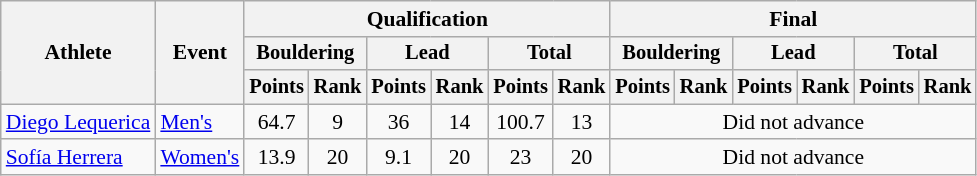<table class=wikitable style=font-size:90%;text-align:center>
<tr>
<th rowspan=3>Athlete</th>
<th rowspan=3>Event</th>
<th colspan=6>Qualification</th>
<th colspan=6>Final</th>
</tr>
<tr style=font-size:95%>
<th colspan=2>Bouldering</th>
<th colspan=2>Lead</th>
<th colspan=2>Total</th>
<th colspan=2>Bouldering</th>
<th colspan=2>Lead</th>
<th colspan=2>Total</th>
</tr>
<tr style=font-size:95%>
<th>Points</th>
<th>Rank</th>
<th>Points</th>
<th>Rank</th>
<th>Points</th>
<th>Rank</th>
<th>Points</th>
<th>Rank</th>
<th>Points</th>
<th>Rank</th>
<th>Points</th>
<th>Rank</th>
</tr>
<tr>
<td align=left><a href='#'>Diego Lequerica</a></td>
<td align=left><a href='#'>Men's</a></td>
<td>64.7</td>
<td>9</td>
<td>36</td>
<td>14</td>
<td>100.7</td>
<td>13</td>
<td colspan=6>Did not advance</td>
</tr>
<tr>
<td align=left><a href='#'>Sofía Herrera</a></td>
<td align=left><a href='#'>Women's</a></td>
<td>13.9</td>
<td>20</td>
<td>9.1</td>
<td>20</td>
<td>23</td>
<td>20</td>
<td colspan=6>Did not advance</td>
</tr>
</table>
